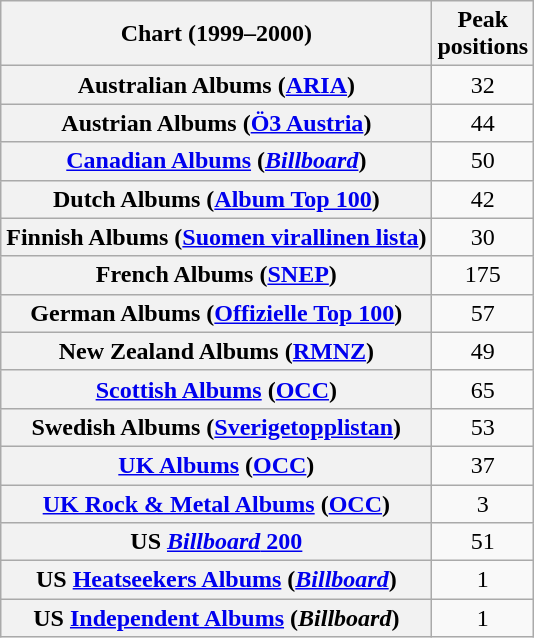<table class="wikitable sortable plainrowheaders" style="text-align:center">
<tr>
<th scope="col">Chart (1999–2000)</th>
<th scope="col">Peak<br>positions</th>
</tr>
<tr>
<th scope="row">Australian Albums (<a href='#'>ARIA</a>)</th>
<td>32</td>
</tr>
<tr>
<th scope="row">Austrian Albums (<a href='#'>Ö3 Austria</a>)</th>
<td>44</td>
</tr>
<tr>
<th scope="row"><a href='#'>Canadian Albums</a> (<a href='#'><em>Billboard</em></a>)</th>
<td>50</td>
</tr>
<tr>
<th scope="row">Dutch Albums (<a href='#'>Album Top 100</a>)</th>
<td>42</td>
</tr>
<tr>
<th scope="row">Finnish Albums (<a href='#'>Suomen virallinen lista</a>)</th>
<td>30</td>
</tr>
<tr>
<th scope="row">French Albums (<a href='#'>SNEP</a>)</th>
<td>175</td>
</tr>
<tr>
<th scope="row">German Albums (<a href='#'>Offizielle Top 100</a>)</th>
<td>57</td>
</tr>
<tr>
<th scope="row">New Zealand Albums (<a href='#'>RMNZ</a>)</th>
<td>49</td>
</tr>
<tr>
<th scope="row"><a href='#'>Scottish Albums</a> (<a href='#'>OCC</a>)</th>
<td>65</td>
</tr>
<tr>
<th scope="row">Swedish Albums (<a href='#'>Sverigetopplistan</a>)</th>
<td>53</td>
</tr>
<tr>
<th scope="row"><a href='#'>UK Albums</a> (<a href='#'>OCC</a>)</th>
<td>37</td>
</tr>
<tr>
<th scope="row"><a href='#'>UK Rock & Metal Albums</a> (<a href='#'>OCC</a>)</th>
<td>3</td>
</tr>
<tr>
<th scope="row">US <a href='#'><em>Billboard</em> 200</a></th>
<td>51</td>
</tr>
<tr>
<th scope="row">US <a href='#'>Heatseekers Albums</a> (<em><a href='#'>Billboard</a></em>)</th>
<td>1</td>
</tr>
<tr>
<th scope="row">US <a href='#'>Independent Albums</a> (<em>Billboard</em>)</th>
<td>1</td>
</tr>
</table>
